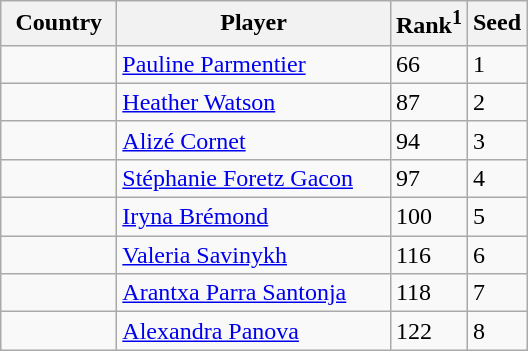<table class="sortable wikitable">
<tr>
<th width="70">Country</th>
<th width="175">Player</th>
<th>Rank<sup>1</sup></th>
<th>Seed</th>
</tr>
<tr>
<td></td>
<td><a href='#'>Pauline Parmentier</a></td>
<td>66</td>
<td>1</td>
</tr>
<tr>
<td></td>
<td><a href='#'>Heather Watson</a></td>
<td>87</td>
<td>2</td>
</tr>
<tr>
<td></td>
<td><a href='#'>Alizé Cornet</a></td>
<td>94</td>
<td>3</td>
</tr>
<tr>
<td></td>
<td><a href='#'>Stéphanie Foretz Gacon</a></td>
<td>97</td>
<td>4</td>
</tr>
<tr>
<td></td>
<td><a href='#'>Iryna Brémond</a></td>
<td>100</td>
<td>5</td>
</tr>
<tr>
<td></td>
<td><a href='#'>Valeria Savinykh</a></td>
<td>116</td>
<td>6</td>
</tr>
<tr>
<td></td>
<td><a href='#'>Arantxa Parra Santonja</a></td>
<td>118</td>
<td>7</td>
</tr>
<tr>
<td></td>
<td><a href='#'>Alexandra Panova</a></td>
<td>122</td>
<td>8</td>
</tr>
</table>
